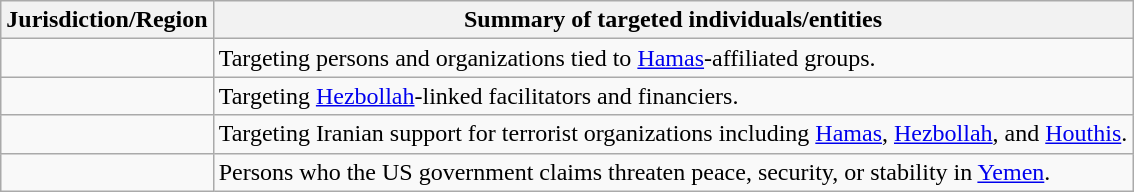<table class="wikitable sortable">
<tr>
<th>Jurisdiction/Region</th>
<th>Summary of targeted individuals/entities</th>
</tr>
<tr>
<td></td>
<td>Targeting persons and organizations tied to <a href='#'>Hamas</a>-affiliated groups.</td>
</tr>
<tr>
<td></td>
<td>Targeting <a href='#'>Hezbollah</a>-linked facilitators and financiers.</td>
</tr>
<tr>
<td></td>
<td>Targeting Iranian support for terrorist organizations including <a href='#'>Hamas</a>, <a href='#'>Hezbollah</a>, and <a href='#'>Houthis</a>.</td>
</tr>
<tr>
<td></td>
<td>Persons who the US government claims threaten peace, security, or stability in <a href='#'>Yemen</a>.</td>
</tr>
</table>
